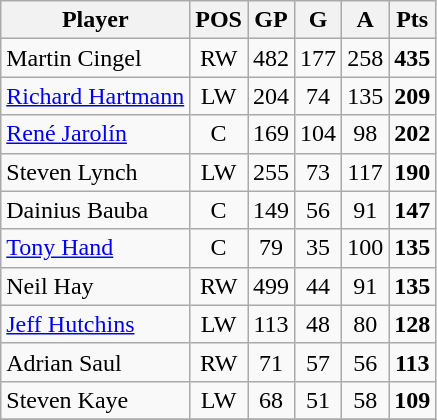<table class="wikitable">
<tr>
<th>Player</th>
<th>POS</th>
<th>GP</th>
<th>G</th>
<th>A</th>
<th>Pts</th>
</tr>
<tr style="text-align:center;">
<td style="text-align:left;"> Martin Cingel</td>
<td>RW</td>
<td>482</td>
<td>177</td>
<td>258</td>
<td><strong>435</strong></td>
</tr>
<tr style="text-align:center;">
<td style="text-align:left;"> <a href='#'>Richard Hartmann</a></td>
<td>LW</td>
<td>204</td>
<td>74</td>
<td>135</td>
<td><strong>209</strong></td>
</tr>
<tr style="text-align:center;">
<td style="text-align:left;"> <a href='#'>René Jarolín</a></td>
<td>C</td>
<td>169</td>
<td>104</td>
<td>98</td>
<td><strong>202</strong></td>
</tr>
<tr style="text-align:center;">
<td style="text-align:left;"> Steven Lynch</td>
<td>LW</td>
<td>255</td>
<td>73</td>
<td>117</td>
<td><strong>190</strong></td>
</tr>
<tr style="text-align:center;">
<td style="text-align:left;"> Dainius Bauba</td>
<td>C</td>
<td>149</td>
<td>56</td>
<td>91</td>
<td><strong>147</strong></td>
</tr>
<tr style="text-align:center;">
<td style="text-align:left;"> <a href='#'>Tony Hand</a></td>
<td>C</td>
<td>79</td>
<td>35</td>
<td>100</td>
<td><strong>135</strong></td>
</tr>
<tr style="text-align:center;">
<td style="text-align:left;"> Neil Hay</td>
<td>RW</td>
<td>499</td>
<td>44</td>
<td>91</td>
<td><strong>135</strong></td>
</tr>
<tr style="text-align:center;">
<td style="text-align:left;"> <a href='#'>Jeff Hutchins</a></td>
<td>LW</td>
<td>113</td>
<td>48</td>
<td>80</td>
<td><strong>128</strong></td>
</tr>
<tr style="text-align:center;">
<td style="text-align:left;"> Adrian Saul</td>
<td>RW</td>
<td>71</td>
<td>57</td>
<td>56</td>
<td><strong>113</strong></td>
</tr>
<tr style="text-align:center;">
<td style="text-align:left;"> Steven Kaye</td>
<td>LW</td>
<td>68</td>
<td>51</td>
<td>58</td>
<td><strong>109</strong></td>
</tr>
<tr style="text-align:center;">
</tr>
</table>
